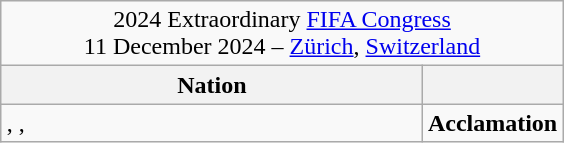<table class="wikitable" style="margin: 0 auto;text-align: left">
<tr>
<td colspan=2 align=center>2024 Extraordinary <a href='#'>FIFA Congress</a><br>11 December 2024 – <a href='#'>Zürich</a>, <a href='#'>Switzerland</a></td>
</tr>
<tr>
<th width=75%>Nation</th>
<th></th>
</tr>
<tr>
<td>, , </td>
<td><strong>Acclamation</strong></td>
</tr>
</table>
